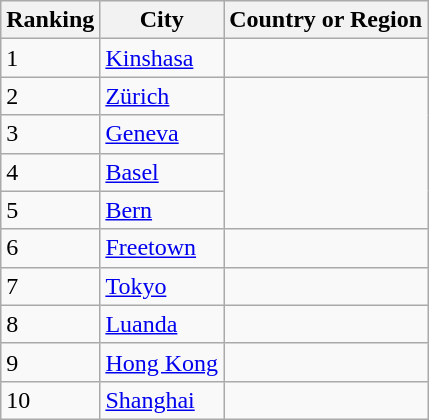<table class="wikitable sortable">
<tr>
<th scope="col">Ranking</th>
<th scope="col">City</th>
<th scope="col">Country or Region</th>
</tr>
<tr>
<td>1</td>
<td><a href='#'>Kinshasa</a></td>
<td></td>
</tr>
<tr>
<td>2</td>
<td><a href='#'>Zürich</a></td>
<td rowspan="4"></td>
</tr>
<tr>
<td>3</td>
<td><a href='#'>Geneva</a></td>
</tr>
<tr>
<td>4</td>
<td><a href='#'>Basel</a></td>
</tr>
<tr>
<td>5</td>
<td><a href='#'>Bern</a></td>
</tr>
<tr>
<td>6</td>
<td><a href='#'>Freetown</a></td>
<td></td>
</tr>
<tr>
<td>7</td>
<td><a href='#'>Tokyo</a></td>
<td></td>
</tr>
<tr>
<td>8</td>
<td><a href='#'>Luanda</a></td>
<td></td>
</tr>
<tr>
<td>9</td>
<td><a href='#'>Hong Kong</a></td>
<td></td>
</tr>
<tr>
<td>10</td>
<td><a href='#'>Shanghai</a></td>
<td></td>
</tr>
</table>
